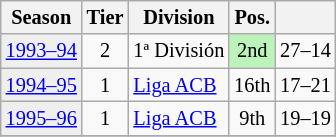<table class="wikitable" style="font-size:85%; text-align:center">
<tr>
<th>Season</th>
<th>Tier</th>
<th>Division</th>
<th>Pos.</th>
<th></th>
</tr>
<tr>
<td bgcolor=#efefef><a href='#'>1993–94</a></td>
<td>2</td>
<td align=left>1ª División</td>
<td bgcolor=#BBF3BB>2nd</td>
<td>27–14</td>
</tr>
<tr>
<td bgcolor=#efefef><a href='#'>1994–95</a></td>
<td>1</td>
<td align=left><a href='#'>Liga ACB</a></td>
<td>16th</td>
<td>17–21</td>
</tr>
<tr>
<td bgcolor=#efefef><a href='#'>1995–96</a></td>
<td>1</td>
<td align=left><a href='#'>Liga ACB</a></td>
<td>9th</td>
<td>19–19</td>
</tr>
<tr>
</tr>
</table>
